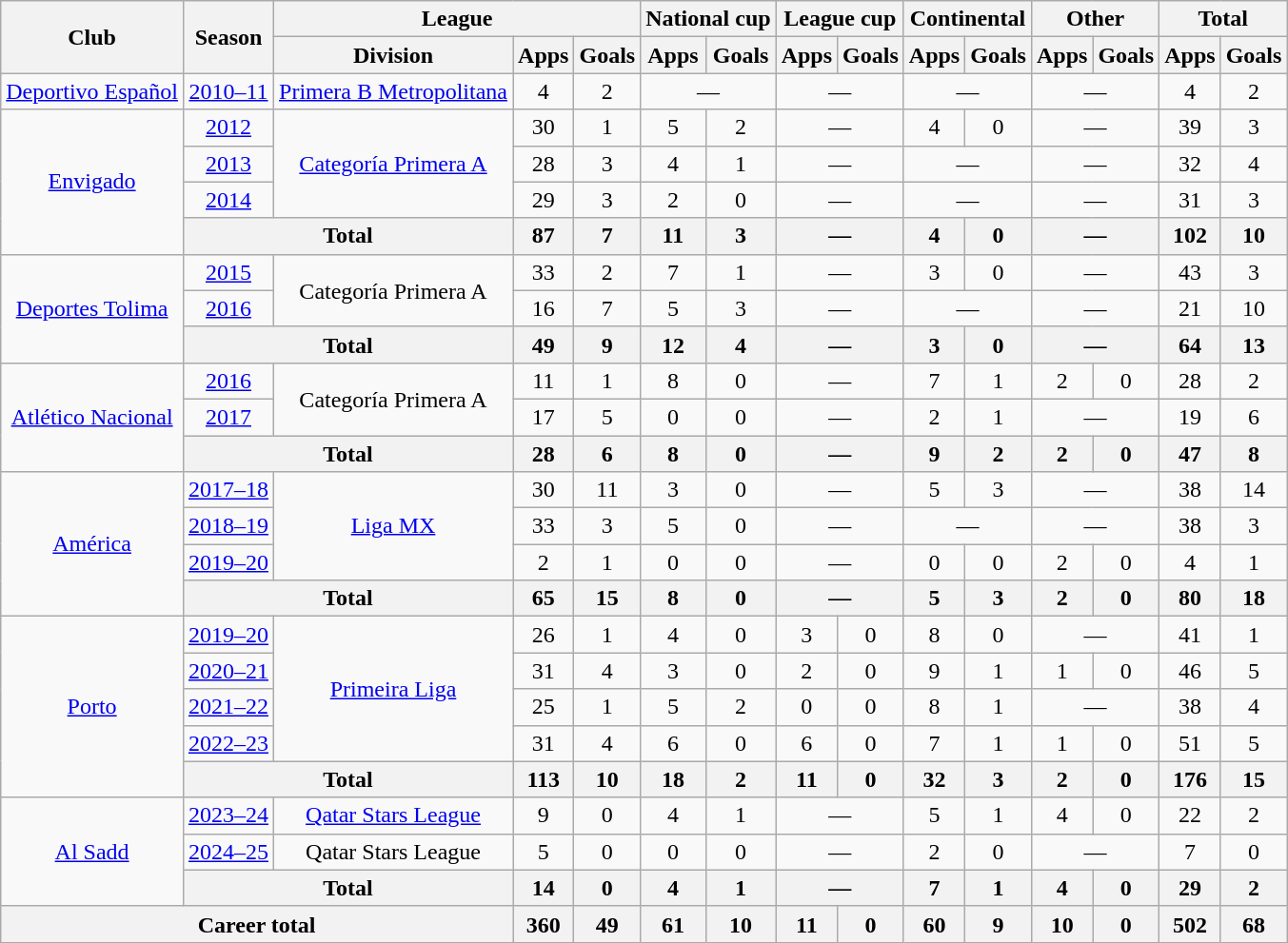<table class="wikitable" style="text-align:center">
<tr>
<th rowspan="2">Club</th>
<th rowspan="2">Season</th>
<th colspan="3">League</th>
<th colspan="2">National cup</th>
<th colspan="2">League cup</th>
<th colspan="2">Continental</th>
<th colspan="2">Other</th>
<th colspan="2">Total</th>
</tr>
<tr>
<th>Division</th>
<th>Apps</th>
<th>Goals</th>
<th>Apps</th>
<th>Goals</th>
<th>Apps</th>
<th>Goals</th>
<th>Apps</th>
<th>Goals</th>
<th>Apps</th>
<th>Goals</th>
<th>Apps</th>
<th>Goals</th>
</tr>
<tr>
<td><a href='#'>Deportivo Español</a></td>
<td><a href='#'>2010–11</a></td>
<td><a href='#'>Primera B Metropolitana</a></td>
<td>4</td>
<td>2</td>
<td colspan="2">—</td>
<td colspan="2">—</td>
<td colspan="2">—</td>
<td colspan="2">—</td>
<td>4</td>
<td>2</td>
</tr>
<tr>
<td rowspan="4"><a href='#'>Envigado</a></td>
<td><a href='#'>2012</a></td>
<td rowspan="3"><a href='#'>Categoría Primera A</a></td>
<td>30</td>
<td>1</td>
<td>5</td>
<td>2</td>
<td colspan="2">—</td>
<td>4</td>
<td>0</td>
<td colspan="2">—</td>
<td>39</td>
<td>3</td>
</tr>
<tr>
<td><a href='#'>2013</a></td>
<td>28</td>
<td>3</td>
<td>4</td>
<td>1</td>
<td colspan="2">—</td>
<td colspan="2">—</td>
<td colspan="2">—</td>
<td>32</td>
<td>4</td>
</tr>
<tr>
<td><a href='#'>2014</a></td>
<td>29</td>
<td>3</td>
<td>2</td>
<td>0</td>
<td colspan="2">—</td>
<td colspan="2">—</td>
<td colspan="2">—</td>
<td>31</td>
<td>3</td>
</tr>
<tr>
<th colspan="2">Total</th>
<th>87</th>
<th>7</th>
<th>11</th>
<th>3</th>
<th colspan="2">—</th>
<th>4</th>
<th>0</th>
<th colspan="2">—</th>
<th>102</th>
<th>10</th>
</tr>
<tr>
<td rowspan="3"><a href='#'>Deportes Tolima</a></td>
<td><a href='#'>2015</a></td>
<td rowspan="2">Categoría Primera A</td>
<td>33</td>
<td>2</td>
<td>7</td>
<td>1</td>
<td colspan="2">—</td>
<td>3</td>
<td>0</td>
<td colspan="2">—</td>
<td>43</td>
<td>3</td>
</tr>
<tr>
<td><a href='#'>2016</a></td>
<td>16</td>
<td>7</td>
<td>5</td>
<td>3</td>
<td colspan="2">—</td>
<td colspan="2">—</td>
<td colspan="2">—</td>
<td>21</td>
<td>10</td>
</tr>
<tr>
<th colspan="2">Total</th>
<th>49</th>
<th>9</th>
<th>12</th>
<th>4</th>
<th colspan="2">—</th>
<th>3</th>
<th>0</th>
<th colspan="2">—</th>
<th>64</th>
<th>13</th>
</tr>
<tr>
<td rowspan="3"><a href='#'>Atlético Nacional</a></td>
<td><a href='#'>2016</a></td>
<td rowspan="2">Categoría Primera A</td>
<td>11</td>
<td>1</td>
<td>8</td>
<td>0</td>
<td colspan="2">—</td>
<td>7</td>
<td>1</td>
<td>2</td>
<td>0</td>
<td>28</td>
<td>2</td>
</tr>
<tr>
<td><a href='#'>2017</a></td>
<td>17</td>
<td>5</td>
<td>0</td>
<td>0</td>
<td colspan="2">—</td>
<td>2</td>
<td>1</td>
<td colspan="2">—</td>
<td>19</td>
<td>6</td>
</tr>
<tr>
<th colspan="2">Total</th>
<th>28</th>
<th>6</th>
<th>8</th>
<th>0</th>
<th colspan="2">—</th>
<th>9</th>
<th>2</th>
<th>2</th>
<th>0</th>
<th>47</th>
<th>8</th>
</tr>
<tr>
<td rowspan="4"><a href='#'>América</a></td>
<td><a href='#'>2017–18</a></td>
<td rowspan="3"><a href='#'>Liga MX</a></td>
<td>30</td>
<td>11</td>
<td>3</td>
<td>0</td>
<td colspan="2">—</td>
<td>5</td>
<td>3</td>
<td colspan="2">—</td>
<td>38</td>
<td>14</td>
</tr>
<tr>
<td><a href='#'>2018–19</a></td>
<td>33</td>
<td>3</td>
<td>5</td>
<td>0</td>
<td colspan="2">—</td>
<td colspan="2">—</td>
<td colspan="2">—</td>
<td>38</td>
<td>3</td>
</tr>
<tr>
<td><a href='#'>2019–20</a></td>
<td>2</td>
<td>1</td>
<td>0</td>
<td>0</td>
<td colspan="2">—</td>
<td>0</td>
<td>0</td>
<td>2</td>
<td>0</td>
<td>4</td>
<td>1</td>
</tr>
<tr>
<th colspan="2">Total</th>
<th>65</th>
<th>15</th>
<th>8</th>
<th>0</th>
<th colspan="2">—</th>
<th>5</th>
<th>3</th>
<th>2</th>
<th>0</th>
<th>80</th>
<th>18</th>
</tr>
<tr>
<td rowspan="5"><a href='#'>Porto</a></td>
<td><a href='#'>2019–20</a></td>
<td rowspan="4"><a href='#'>Primeira Liga</a></td>
<td>26</td>
<td>1</td>
<td>4</td>
<td>0</td>
<td>3</td>
<td>0</td>
<td>8</td>
<td>0</td>
<td colspan="2">—</td>
<td>41</td>
<td>1</td>
</tr>
<tr>
<td><a href='#'>2020–21</a></td>
<td>31</td>
<td>4</td>
<td>3</td>
<td>0</td>
<td>2</td>
<td>0</td>
<td>9</td>
<td>1</td>
<td>1</td>
<td>0</td>
<td>46</td>
<td>5</td>
</tr>
<tr>
<td><a href='#'>2021–22</a></td>
<td>25</td>
<td>1</td>
<td>5</td>
<td>2</td>
<td>0</td>
<td>0</td>
<td>8</td>
<td>1</td>
<td colspan="2">—</td>
<td>38</td>
<td>4</td>
</tr>
<tr>
<td><a href='#'>2022–23</a></td>
<td>31</td>
<td>4</td>
<td>6</td>
<td>0</td>
<td>6</td>
<td>0</td>
<td>7</td>
<td>1</td>
<td>1</td>
<td>0</td>
<td>51</td>
<td>5</td>
</tr>
<tr>
<th colspan="2">Total</th>
<th>113</th>
<th>10</th>
<th>18</th>
<th>2</th>
<th>11</th>
<th>0</th>
<th>32</th>
<th>3</th>
<th>2</th>
<th>0</th>
<th>176</th>
<th>15</th>
</tr>
<tr>
<td rowspan="3"><a href='#'>Al Sadd</a></td>
<td><a href='#'>2023–24</a></td>
<td><a href='#'>Qatar Stars League</a></td>
<td>9</td>
<td>0</td>
<td>4</td>
<td>1</td>
<td colspan="2">—</td>
<td>5</td>
<td>1</td>
<td>4</td>
<td>0</td>
<td>22</td>
<td>2</td>
</tr>
<tr>
<td><a href='#'>2024–25</a></td>
<td>Qatar Stars League</td>
<td>5</td>
<td>0</td>
<td>0</td>
<td>0</td>
<td colspan="2">—</td>
<td>2</td>
<td>0</td>
<td colspan="2">—</td>
<td>7</td>
<td>0</td>
</tr>
<tr>
<th colspan="2">Total</th>
<th>14</th>
<th>0</th>
<th>4</th>
<th>1</th>
<th colspan="2">—</th>
<th>7</th>
<th>1</th>
<th>4</th>
<th>0</th>
<th>29</th>
<th>2</th>
</tr>
<tr>
<th colspan="3">Career total</th>
<th>360</th>
<th>49</th>
<th>61</th>
<th>10</th>
<th>11</th>
<th>0</th>
<th>60</th>
<th>9</th>
<th>10</th>
<th>0</th>
<th>502</th>
<th>68</th>
</tr>
</table>
